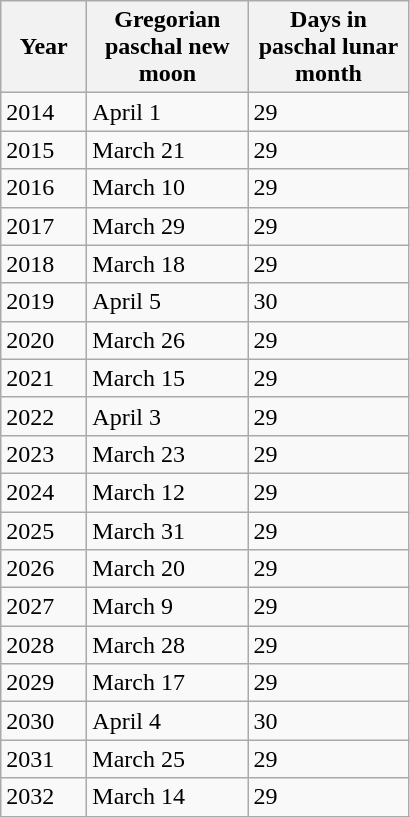<table class="wikitable" border="1">
<tr>
<th width="50">Year</th>
<th width="100">Gregorian paschal new moon</th>
<th width="100">Days in paschal lunar month</th>
</tr>
<tr>
<td>2014</td>
<td>April 1</td>
<td>29</td>
</tr>
<tr>
<td>2015</td>
<td>March 21</td>
<td>29</td>
</tr>
<tr>
<td>2016</td>
<td>March 10</td>
<td>29</td>
</tr>
<tr>
<td>2017</td>
<td>March 29</td>
<td>29</td>
</tr>
<tr>
<td>2018</td>
<td>March 18</td>
<td>29</td>
</tr>
<tr>
<td>2019</td>
<td>April 5</td>
<td>30</td>
</tr>
<tr>
<td>2020</td>
<td>March 26</td>
<td>29</td>
</tr>
<tr>
<td>2021</td>
<td>March 15</td>
<td>29</td>
</tr>
<tr>
<td>2022</td>
<td>April 3</td>
<td>29</td>
</tr>
<tr>
<td>2023</td>
<td>March 23</td>
<td>29</td>
</tr>
<tr>
<td>2024</td>
<td>March 12</td>
<td>29</td>
</tr>
<tr>
<td>2025</td>
<td>March 31</td>
<td>29</td>
</tr>
<tr>
<td>2026</td>
<td>March 20</td>
<td>29</td>
</tr>
<tr>
<td>2027</td>
<td>March 9</td>
<td>29</td>
</tr>
<tr>
<td>2028</td>
<td>March 28</td>
<td>29</td>
</tr>
<tr>
<td>2029</td>
<td>March 17</td>
<td>29</td>
</tr>
<tr>
<td>2030</td>
<td>April 4</td>
<td>30</td>
</tr>
<tr>
<td>2031</td>
<td>March 25</td>
<td>29</td>
</tr>
<tr>
<td>2032</td>
<td>March 14</td>
<td>29</td>
</tr>
<tr>
</tr>
</table>
